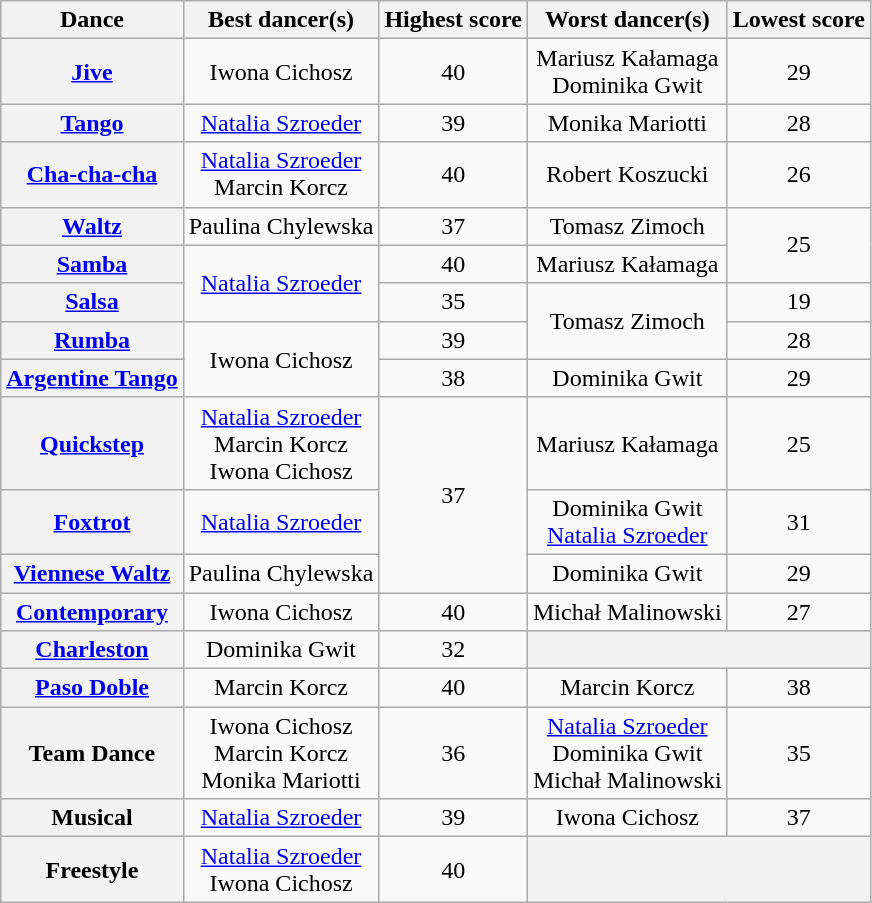<table class="wikitable sortable" style="text-align:center;">
<tr>
<th>Dance</th>
<th>Best dancer(s)</th>
<th>Highest score</th>
<th>Worst dancer(s)</th>
<th>Lowest score</th>
</tr>
<tr>
<th><a href='#'>Jive</a></th>
<td>Iwona Cichosz</td>
<td>40</td>
<td>Mariusz Kałamaga<br>Dominika Gwit</td>
<td>29</td>
</tr>
<tr>
<th><a href='#'>Tango</a></th>
<td><a href='#'>Natalia Szroeder</a></td>
<td>39</td>
<td>Monika Mariotti</td>
<td>28</td>
</tr>
<tr>
<th><a href='#'>Cha-cha-cha</a></th>
<td><a href='#'>Natalia Szroeder</a><br>Marcin Korcz</td>
<td>40</td>
<td>Robert Koszucki</td>
<td>26</td>
</tr>
<tr>
<th><a href='#'>Waltz</a></th>
<td>Paulina Chylewska</td>
<td>37</td>
<td>Tomasz Zimoch</td>
<td rowspan="2">25</td>
</tr>
<tr>
<th><a href='#'>Samba</a></th>
<td rowspan="2"><a href='#'>Natalia Szroeder</a></td>
<td>40</td>
<td>Mariusz Kałamaga</td>
</tr>
<tr>
<th><a href='#'>Salsa</a></th>
<td>35</td>
<td rowspan="2">Tomasz Zimoch</td>
<td>19</td>
</tr>
<tr>
<th><a href='#'>Rumba</a></th>
<td rowspan="2">Iwona Cichosz</td>
<td>39</td>
<td>28</td>
</tr>
<tr>
<th><a href='#'>Argentine Tango</a></th>
<td>38</td>
<td>Dominika Gwit</td>
<td>29</td>
</tr>
<tr>
<th><a href='#'>Quickstep</a></th>
<td><a href='#'>Natalia Szroeder</a><br>Marcin Korcz<br>Iwona Cichosz</td>
<td rowspan="3">37</td>
<td>Mariusz Kałamaga</td>
<td>25</td>
</tr>
<tr>
<th><a href='#'>Foxtrot</a></th>
<td><a href='#'>Natalia Szroeder</a></td>
<td>Dominika Gwit<br><a href='#'>Natalia Szroeder</a></td>
<td>31</td>
</tr>
<tr>
<th><a href='#'>Viennese Waltz</a></th>
<td>Paulina Chylewska</td>
<td>Dominika Gwit</td>
<td>29</td>
</tr>
<tr>
<th><a href='#'>Contemporary</a></th>
<td>Iwona Cichosz</td>
<td>40</td>
<td>Michał Malinowski</td>
<td>27</td>
</tr>
<tr>
<th><a href='#'>Charleston</a></th>
<td>Dominika Gwit</td>
<td>32</td>
<th colspan="2"></th>
</tr>
<tr>
<th><a href='#'>Paso Doble</a></th>
<td>Marcin Korcz</td>
<td>40</td>
<td>Marcin Korcz</td>
<td>38</td>
</tr>
<tr>
<th>Team Dance</th>
<td>Iwona Cichosz<br>Marcin Korcz<br>Monika Mariotti</td>
<td>36</td>
<td><a href='#'>Natalia Szroeder</a><br>Dominika Gwit<br>Michał Malinowski</td>
<td>35</td>
</tr>
<tr>
<th>Musical</th>
<td><a href='#'>Natalia Szroeder</a></td>
<td>39</td>
<td>Iwona Cichosz</td>
<td>37</td>
</tr>
<tr>
<th>Freestyle</th>
<td><a href='#'>Natalia Szroeder</a><br>Iwona Cichosz</td>
<td>40</td>
<th colspan="2"></th>
</tr>
</table>
